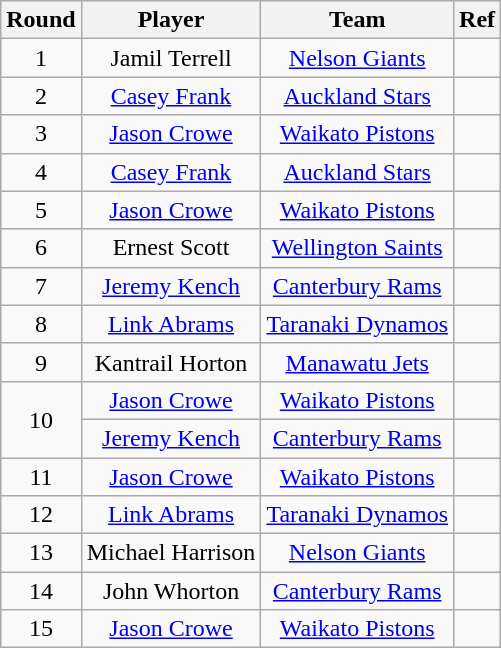<table class="wikitable" style="text-align:center">
<tr>
<th>Round</th>
<th>Player</th>
<th>Team</th>
<th>Ref</th>
</tr>
<tr>
<td>1</td>
<td>Jamil Terrell</td>
<td><a href='#'>Nelson Giants</a></td>
<td></td>
</tr>
<tr>
<td>2</td>
<td><a href='#'>Casey Frank</a></td>
<td><a href='#'>Auckland Stars</a></td>
<td></td>
</tr>
<tr>
<td>3</td>
<td><a href='#'>Jason Crowe</a></td>
<td><a href='#'>Waikato Pistons</a></td>
<td></td>
</tr>
<tr>
<td>4</td>
<td><a href='#'>Casey Frank</a></td>
<td><a href='#'>Auckland Stars</a></td>
<td></td>
</tr>
<tr>
<td>5</td>
<td><a href='#'>Jason Crowe</a></td>
<td><a href='#'>Waikato Pistons</a></td>
<td></td>
</tr>
<tr>
<td>6</td>
<td>Ernest Scott</td>
<td><a href='#'>Wellington Saints</a></td>
<td></td>
</tr>
<tr>
<td>7</td>
<td><a href='#'>Jeremy Kench</a></td>
<td><a href='#'>Canterbury Rams</a></td>
<td></td>
</tr>
<tr>
<td>8</td>
<td><a href='#'>Link Abrams</a></td>
<td><a href='#'>Taranaki Dynamos</a></td>
<td></td>
</tr>
<tr>
<td>9</td>
<td>Kantrail Horton</td>
<td><a href='#'>Manawatu Jets</a></td>
<td></td>
</tr>
<tr>
<td rowspan=2>10</td>
<td><a href='#'>Jason Crowe</a></td>
<td><a href='#'>Waikato Pistons</a></td>
<td></td>
</tr>
<tr>
<td><a href='#'>Jeremy Kench</a></td>
<td><a href='#'>Canterbury Rams</a></td>
<td></td>
</tr>
<tr>
<td>11</td>
<td><a href='#'>Jason Crowe</a></td>
<td><a href='#'>Waikato Pistons</a></td>
<td></td>
</tr>
<tr>
<td>12</td>
<td><a href='#'>Link Abrams</a></td>
<td><a href='#'>Taranaki Dynamos</a></td>
<td></td>
</tr>
<tr>
<td>13</td>
<td>Michael Harrison</td>
<td><a href='#'>Nelson Giants</a></td>
<td></td>
</tr>
<tr>
<td>14</td>
<td>John Whorton</td>
<td><a href='#'>Canterbury Rams</a></td>
<td></td>
</tr>
<tr>
<td>15</td>
<td><a href='#'>Jason Crowe</a></td>
<td><a href='#'>Waikato Pistons</a></td>
<td></td>
</tr>
</table>
